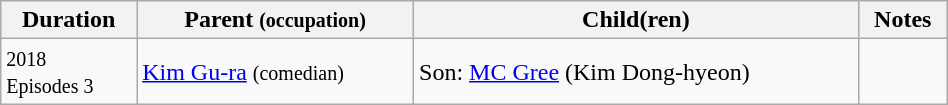<table class="wikitable plainrowheaders" style="width:50%;">
<tr>
<th scope="col"  width:14%;">Duration</th>
<th scope="col"  width:6%;">Parent <small>(occupation)</small></th>
<th scope="col"  width:6%;">Child(ren)</th>
<th scope="col"  width:24%>Notes</th>
</tr>
<tr>
<td><small>2018<br>Episodes 3</small></td>
<td><a href='#'>Kim Gu-ra</a> <small>(comedian)</small></td>
<td>Son: <a href='#'>MC Gree</a> (Kim Dong-hyeon)</td>
<td></td>
</tr>
</table>
